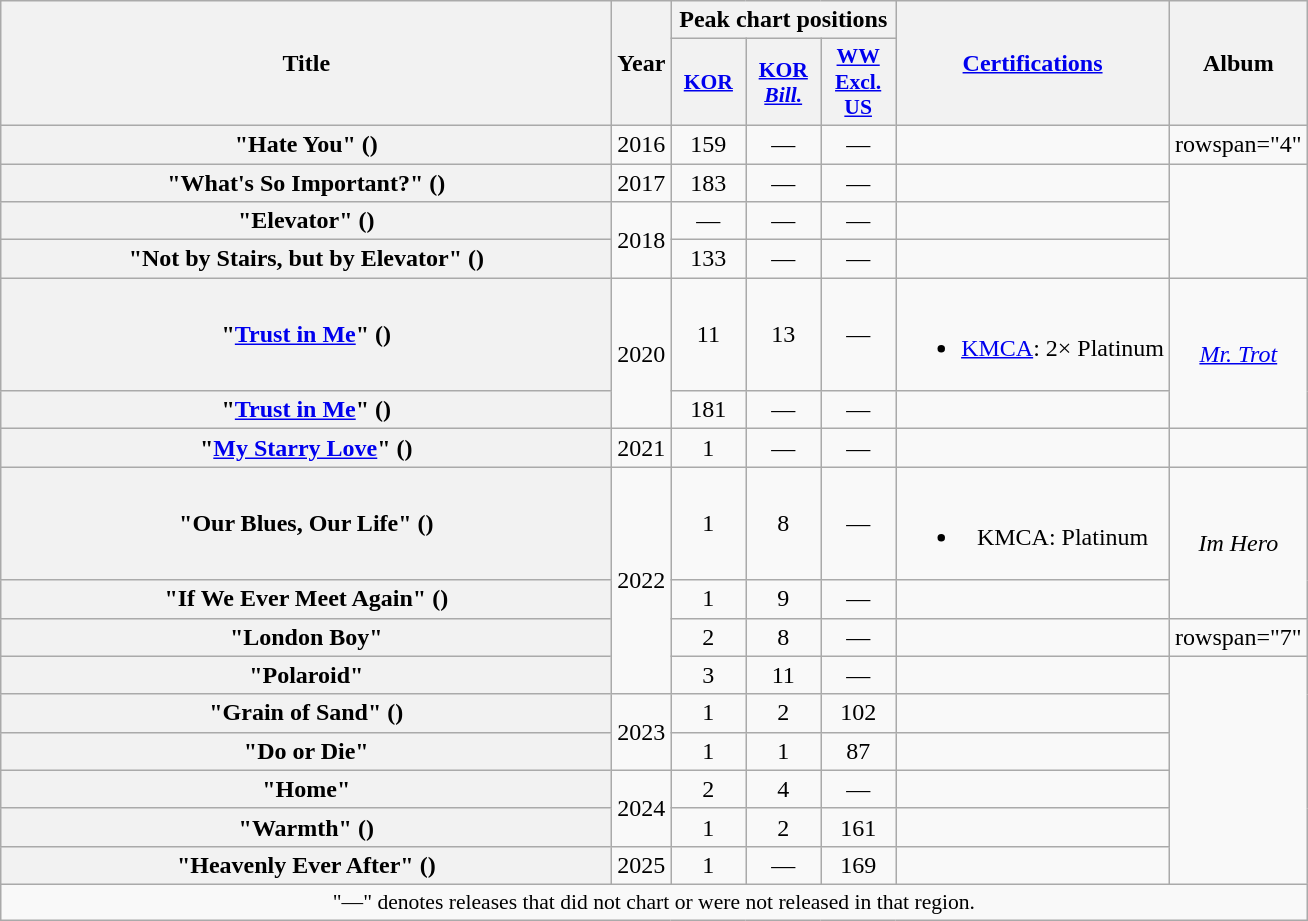<table class="wikitable plainrowheaders" style="text-align:center;">
<tr>
<th scope="col" rowspan="2" style="width:25em;">Title</th>
<th scope="col" rowspan="2">Year</th>
<th scope="col" colspan="3">Peak chart positions</th>
<th scope="col" rowspan="2"><a href='#'>Certifications</a></th>
<th scope="col" rowspan="2">Album</th>
</tr>
<tr>
<th scope="col" style="width:3em;font-size:90%;"><a href='#'>KOR</a><br></th>
<th scope="col" style="width:3em;font-size:90%;"><a href='#'>KOR<br><em>Bill.</em></a><br></th>
<th scope="col" style="width:3em;font-size:90%;"><a href='#'>WW<br>Excl. US</a><br></th>
</tr>
<tr>
<th scope="row">"Hate You" ()</th>
<td>2016</td>
<td>159</td>
<td>—</td>
<td>—</td>
<td></td>
<td>rowspan="4" </td>
</tr>
<tr>
<th scope="row">"What's So Important?" ()</th>
<td>2017</td>
<td>183</td>
<td>—</td>
<td>—</td>
<td></td>
</tr>
<tr>
<th scope="row">"Elevator" ()</th>
<td rowspan="2">2018</td>
<td>—</td>
<td>—</td>
<td>—</td>
<td></td>
</tr>
<tr>
<th scope="row">"Not by Stairs, but by Elevator" ()</th>
<td>133</td>
<td>—</td>
<td>—</td>
<td></td>
</tr>
<tr>
<th scope="row">"<a href='#'>Trust in Me</a>" ()</th>
<td rowspan="2">2020</td>
<td>11</td>
<td>13</td>
<td>—</td>
<td><br><ul><li><a href='#'>KMCA</a>: 2× Platinum</li></ul></td>
<td rowspan="2"><em><a href='#'>Mr. Trot</a></em></td>
</tr>
<tr>
<th scope="row">"<a href='#'>Trust in Me</a>" ()<br></th>
<td>181</td>
<td>—</td>
<td>—</td>
<td></td>
</tr>
<tr>
<th scope="row">"<a href='#'>My Starry Love</a>" ()</th>
<td>2021</td>
<td>1</td>
<td>—</td>
<td>—</td>
<td></td>
<td></td>
</tr>
<tr>
<th scope="row">"Our Blues, Our Life" ()</th>
<td rowspan="4">2022</td>
<td>1</td>
<td>8</td>
<td>—</td>
<td><br><ul><li>KMCA: Platinum</li></ul></td>
<td rowspan="2"><em>Im Hero</em></td>
</tr>
<tr>
<th scope="row">"If We Ever Meet Again" ()</th>
<td>1</td>
<td>9</td>
<td>—</td>
<td></td>
</tr>
<tr>
<th scope="row">"London Boy"</th>
<td>2</td>
<td>8</td>
<td>—</td>
<td></td>
<td>rowspan="7" </td>
</tr>
<tr>
<th scope="row">"Polaroid"</th>
<td>3</td>
<td>11</td>
<td>—</td>
<td></td>
</tr>
<tr>
<th scope="row">"Grain of Sand" ()</th>
<td rowspan="2">2023</td>
<td>1</td>
<td>2</td>
<td>102</td>
<td></td>
</tr>
<tr>
<th scope="row">"Do or Die"</th>
<td>1</td>
<td>1</td>
<td>87</td>
<td></td>
</tr>
<tr>
<th scope="row">"Home"</th>
<td rowspan="2">2024</td>
<td>2</td>
<td>4</td>
<td>—</td>
<td></td>
</tr>
<tr>
<th scope="row">"Warmth" ()</th>
<td>1</td>
<td>2</td>
<td>161</td>
<td></td>
</tr>
<tr>
<th scope="row">"Heavenly Ever After" ()</th>
<td>2025</td>
<td>1</td>
<td>—</td>
<td>169</td>
<td></td>
</tr>
<tr>
<td colspan="7" style="font-size:90%;">"—" denotes releases that did not chart or were not released in that region.</td>
</tr>
</table>
